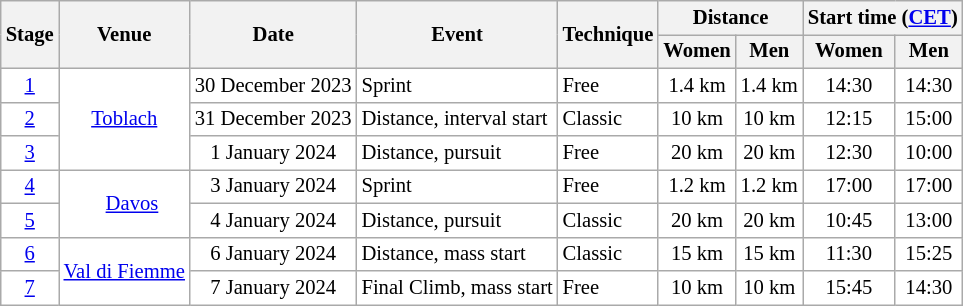<table class="wikitable plainrowheaders" style="background:#fff; font-size:86%; line-height:16px; border:grey solid 1px; border-collapse:collapse;">
<tr>
<th rowspan=2>Stage</th>
<th rowspan=2>Venue</th>
<th rowspan=2>Date</th>
<th rowspan=2>Event</th>
<th rowspan=2>Technique</th>
<th colspan=2>Distance</th>
<th colspan=2>Start time (<a href='#'>CET</a>)</th>
</tr>
<tr>
<th>Women</th>
<th>Men</th>
<th>Women</th>
<th>Men</th>
</tr>
<tr align="center">
<td><a href='#'>1</a></td>
<td rowspan=3 align="center"> <a href='#'>Toblach</a></td>
<td>30 December 2023</td>
<td align="left">Sprint</td>
<td align="left">Free</td>
<td>1.4 km</td>
<td>1.4 km</td>
<td>14:30</td>
<td>14:30</td>
</tr>
<tr align="center">
<td><a href='#'>2</a></td>
<td>31 December 2023</td>
<td align="left">Distance, interval start</td>
<td align="left">Classic</td>
<td>10 km</td>
<td>10 km</td>
<td>12:15</td>
<td>15:00</td>
</tr>
<tr align="center">
<td><a href='#'>3</a></td>
<td>1 January 2024</td>
<td align="left">Distance, pursuit</td>
<td align="left">Free</td>
<td>20 km</td>
<td>20 km</td>
<td>12:30</td>
<td>10:00</td>
</tr>
<tr align="center">
<td><a href='#'>4</a></td>
<td rowspan=2 align="center">   <a href='#'>Davos</a></td>
<td>3 January 2024</td>
<td align="left">Sprint</td>
<td align="left">Free</td>
<td>1.2 km</td>
<td>1.2 km</td>
<td>17:00</td>
<td>17:00</td>
</tr>
<tr align="center">
<td><a href='#'>5</a></td>
<td>4 January 2024</td>
<td align="left">Distance, pursuit</td>
<td align="left">Classic</td>
<td>20 km</td>
<td>20 km</td>
<td>10:45</td>
<td>13:00</td>
</tr>
<tr align="center">
<td><a href='#'>6</a></td>
<td rowspan=2 align="center"> <a href='#'>Val di Fiemme</a></td>
<td>6 January 2024</td>
<td align="left">Distance, mass start</td>
<td align="left">Classic</td>
<td>15 km</td>
<td>15 km</td>
<td>11:30</td>
<td>15:25</td>
</tr>
<tr align="center">
<td><a href='#'>7</a></td>
<td>7 January 2024</td>
<td align="left">Final Climb, mass start</td>
<td align="left">Free</td>
<td>10 km</td>
<td>10 km</td>
<td>15:45</td>
<td>14:30</td>
</tr>
</table>
